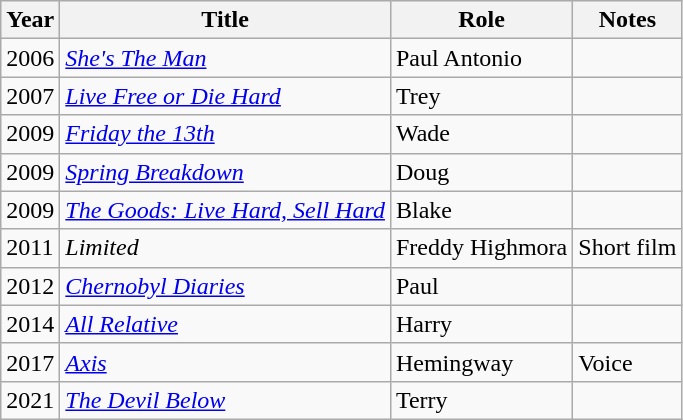<table class="wikitable">
<tr>
<th>Year</th>
<th>Title</th>
<th>Role</th>
<th>Notes</th>
</tr>
<tr>
<td>2006</td>
<td><em><a href='#'>She's The Man</a></em></td>
<td>Paul Antonio</td>
<td></td>
</tr>
<tr>
<td>2007</td>
<td><em><a href='#'>Live Free or Die Hard</a></em></td>
<td>Trey</td>
<td></td>
</tr>
<tr>
<td>2009</td>
<td><em><a href='#'>Friday the 13th</a></em></td>
<td>Wade</td>
<td></td>
</tr>
<tr>
<td>2009</td>
<td><em><a href='#'>Spring Breakdown</a></em></td>
<td>Doug</td>
<td></td>
</tr>
<tr>
<td>2009</td>
<td><em><a href='#'>The Goods: Live Hard, Sell Hard</a></em></td>
<td>Blake</td>
<td></td>
</tr>
<tr>
<td>2011</td>
<td><em>Limited</em></td>
<td>Freddy Highmora</td>
<td>Short film</td>
</tr>
<tr>
<td>2012</td>
<td><em><a href='#'>Chernobyl Diaries</a></em></td>
<td>Paul</td>
<td></td>
</tr>
<tr>
<td>2014</td>
<td><em><a href='#'>All Relative</a></em></td>
<td>Harry</td>
<td></td>
</tr>
<tr>
<td>2017</td>
<td><em><a href='#'>Axis</a></em></td>
<td>Hemingway</td>
<td>Voice</td>
</tr>
<tr>
<td>2021</td>
<td><em><a href='#'>The Devil Below</a></em></td>
<td>Terry</td>
<td></td>
</tr>
</table>
